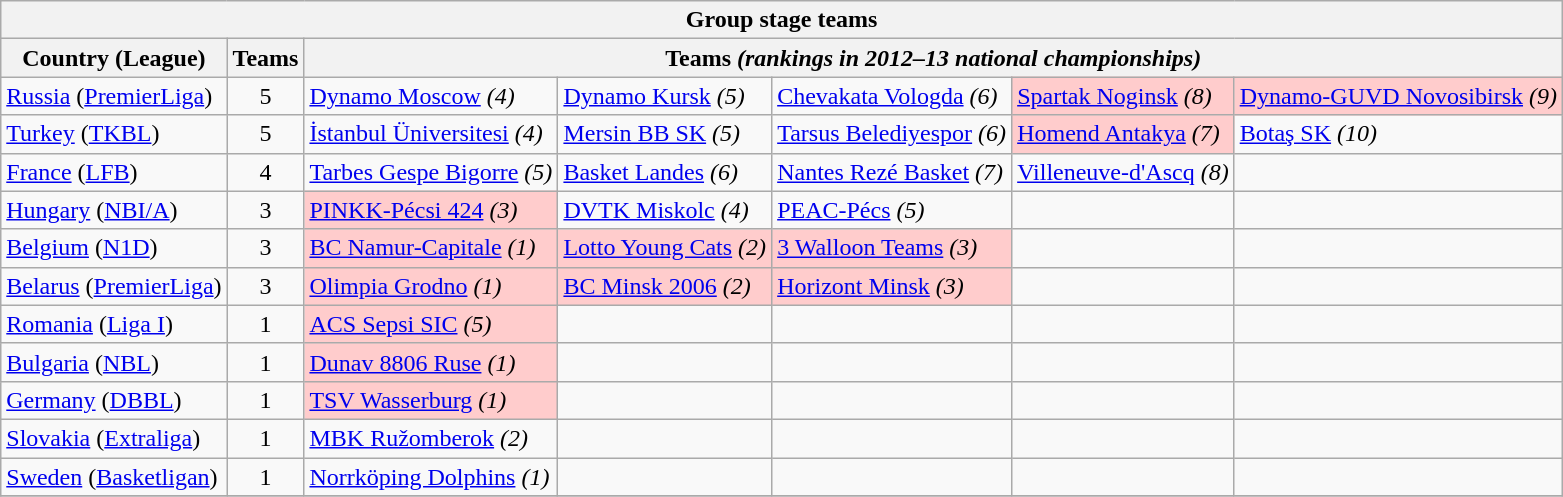<table class="wikitable">
<tr>
<th colspan=7>Group stage teams</th>
</tr>
<tr>
<th>Country (League)</th>
<th>Teams</th>
<th colspan=5>Teams <em>(rankings in 2012–13 national championships)</em></th>
</tr>
<tr>
<td> <a href='#'>Russia</a> (<a href='#'>PremierLiga</a>)</td>
<td align=center>5</td>
<td><a href='#'>Dynamo Moscow</a> <em>(4)</em></td>
<td><a href='#'>Dynamo Kursk</a> <em>(5)</em></td>
<td><a href='#'>Chevakata Vologda</a> <em>(6)</em></td>
<td style="background:#ffcccc;"><a href='#'>Spartak Noginsk</a> <em>(8)</em></td>
<td style="background:#ffcccc;"><a href='#'>Dynamo-GUVD Novosibirsk</a> <em>(9)</em></td>
</tr>
<tr>
<td> <a href='#'>Turkey</a> (<a href='#'>TKBL</a>)</td>
<td align=center>5</td>
<td><a href='#'>İstanbul Üniversitesi</a> <em>(4)</em></td>
<td><a href='#'>Mersin BB SK</a> <em>(5)</em></td>
<td><a href='#'>Tarsus Belediyespor</a> <em>(6)</em></td>
<td style="background:#ffcccc;"><a href='#'>Homend Antakya</a> <em>(7)</em></td>
<td><a href='#'>Botaş SK</a> <em>(10)</em></td>
</tr>
<tr>
<td> <a href='#'>France</a> (<a href='#'>LFB</a>)</td>
<td align=center>4</td>
<td><a href='#'>Tarbes Gespe Bigorre</a> <em>(5)</em></td>
<td><a href='#'>Basket Landes</a> <em>(6)</em></td>
<td><a href='#'>Nantes Rezé Basket</a> <em>(7)</em></td>
<td><a href='#'>Villeneuve-d'Ascq</a> <em>(8)</em></td>
<td></td>
</tr>
<tr>
<td> <a href='#'>Hungary</a> (<a href='#'>NBI/A</a>)</td>
<td align=center>3</td>
<td style="background:#ffcccc;"><a href='#'>PINKK-Pécsi 424</a> <em>(3)</em></td>
<td><a href='#'>DVTK Miskolc</a> <em>(4)</em></td>
<td><a href='#'>PEAC-Pécs</a> <em>(5)</em></td>
<td></td>
<td></td>
</tr>
<tr>
<td> <a href='#'>Belgium</a> (<a href='#'>N1D</a>)</td>
<td align=center>3</td>
<td style="background:#ffcccc;"><a href='#'>BC Namur-Capitale</a> <em>(1)</em></td>
<td style="background:#ffcccc;"><a href='#'>Lotto Young Cats</a> <em>(2)</em></td>
<td style="background:#ffcccc;"><a href='#'>3 Walloon Teams</a> <em>(3)</em></td>
<td></td>
<td></td>
</tr>
<tr>
<td> <a href='#'>Belarus</a> (<a href='#'>PremierLiga</a>)</td>
<td align=center>3</td>
<td style="background:#ffcccc;"><a href='#'>Olimpia Grodno</a> <em>(1)</em></td>
<td style="background:#ffcccc;"><a href='#'>BC Minsk 2006</a> <em>(2)</em></td>
<td style="background:#ffcccc;"><a href='#'>Horizont Minsk</a> <em>(3)</em></td>
<td></td>
<td></td>
</tr>
<tr>
<td> <a href='#'>Romania</a> (<a href='#'>Liga I</a>)</td>
<td align=center>1</td>
<td style="background:#ffcccc;"><a href='#'>ACS Sepsi SIC</a> <em>(5)</em></td>
<td></td>
<td></td>
<td></td>
<td></td>
</tr>
<tr>
<td> <a href='#'>Bulgaria</a> (<a href='#'>NBL</a>)</td>
<td align=center>1</td>
<td style="background:#ffcccc;"><a href='#'>Dunav 8806 Ruse</a> <em>(1)</em></td>
<td></td>
<td></td>
<td></td>
<td></td>
</tr>
<tr>
<td> <a href='#'>Germany</a> (<a href='#'>DBBL</a>)</td>
<td align=center>1</td>
<td style="background:#ffcccc;"><a href='#'>TSV Wasserburg</a> <em>(1)</em></td>
<td></td>
<td></td>
<td></td>
<td></td>
</tr>
<tr>
<td> <a href='#'>Slovakia</a> (<a href='#'>Extraliga</a>)</td>
<td align=center>1</td>
<td><a href='#'>MBK Ružomberok</a> <em>(2)</em></td>
<td></td>
<td></td>
<td></td>
<td></td>
</tr>
<tr>
<td> <a href='#'>Sweden</a> (<a href='#'>Basketligan</a>)</td>
<td align=center>1</td>
<td><a href='#'>Norrköping Dolphins</a> <em>(1)</em></td>
<td></td>
<td></td>
<td></td>
<td></td>
</tr>
<tr>
</tr>
</table>
